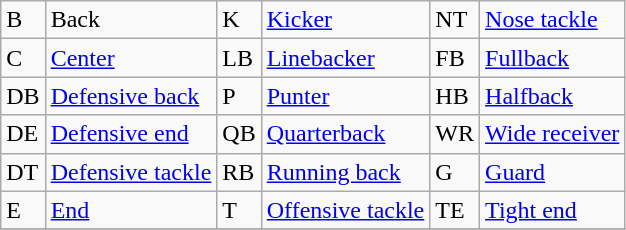<table class="wikitable">
<tr>
<td>B</td>
<td>Back</td>
<td>K</td>
<td><a href='#'>Kicker</a></td>
<td>NT</td>
<td><a href='#'>Nose tackle</a></td>
</tr>
<tr>
<td>C</td>
<td><a href='#'>Center</a></td>
<td>LB</td>
<td><a href='#'>Linebacker</a></td>
<td>FB</td>
<td><a href='#'>Fullback</a></td>
</tr>
<tr>
<td>DB</td>
<td><a href='#'>Defensive back</a></td>
<td>P</td>
<td><a href='#'>Punter</a></td>
<td>HB</td>
<td><a href='#'>Halfback</a></td>
</tr>
<tr>
<td>DE</td>
<td><a href='#'>Defensive end</a></td>
<td>QB</td>
<td><a href='#'>Quarterback</a></td>
<td>WR</td>
<td><a href='#'>Wide receiver</a></td>
</tr>
<tr>
<td>DT</td>
<td><a href='#'>Defensive tackle</a></td>
<td>RB</td>
<td><a href='#'>Running back</a></td>
<td>G</td>
<td><a href='#'>Guard</a></td>
</tr>
<tr>
<td>E</td>
<td><a href='#'>End</a></td>
<td>T</td>
<td><a href='#'>Offensive tackle</a></td>
<td>TE</td>
<td><a href='#'>Tight end</a></td>
</tr>
<tr>
</tr>
</table>
